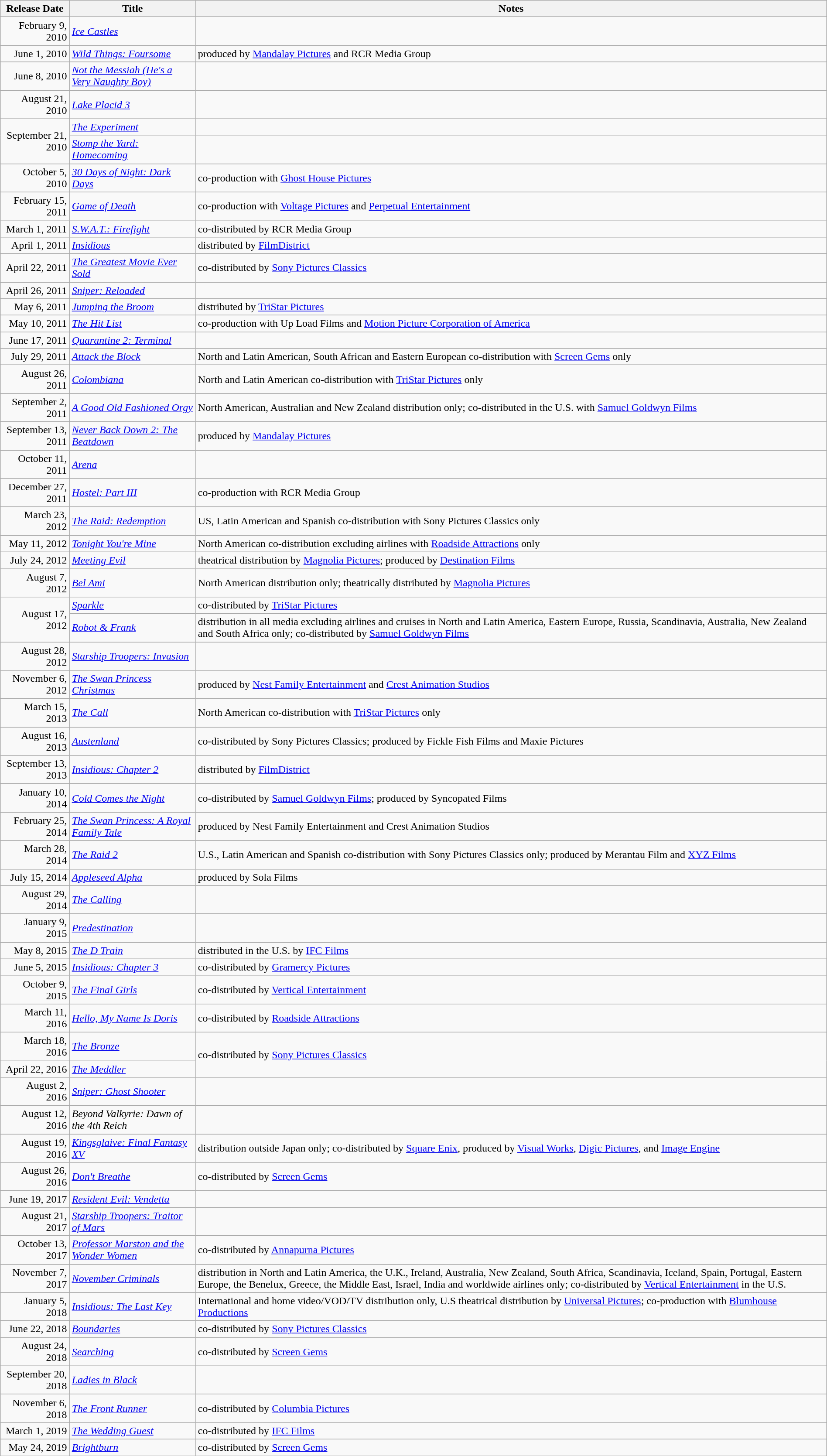<table class="wikitable sortable" style="width:100%;">
<tr>
<th>Release Date</th>
<th>Title</th>
<th>Notes</th>
</tr>
<tr>
<td align="right">February 9, 2010</td>
<td><em><a href='#'>Ice Castles</a></em></td>
<td></td>
</tr>
<tr>
<td align="right">June 1, 2010</td>
<td><em><a href='#'>Wild Things: Foursome</a></em></td>
<td>produced by <a href='#'>Mandalay Pictures</a> and RCR Media Group</td>
</tr>
<tr>
<td align="right">June 8, 2010</td>
<td><em><a href='#'>Not the Messiah (He's a Very Naughty Boy)</a></em></td>
<td></td>
</tr>
<tr>
<td align="right">August 21, 2010</td>
<td><em><a href='#'>Lake Placid 3</a></em></td>
<td></td>
</tr>
<tr>
<td align="right" rowspan="2">September 21, 2010</td>
<td><em><a href='#'>The Experiment</a></em></td>
<td></td>
</tr>
<tr>
<td><em><a href='#'>Stomp the Yard: Homecoming</a></em></td>
<td></td>
</tr>
<tr>
<td align="right">October 5, 2010</td>
<td><em><a href='#'>30 Days of Night: Dark Days</a></em></td>
<td>co-production with <a href='#'>Ghost House Pictures</a></td>
</tr>
<tr>
<td align="right">February 15, 2011</td>
<td><em><a href='#'>Game of Death</a></em></td>
<td>co-production with <a href='#'>Voltage Pictures</a> and <a href='#'>Perpetual Entertainment</a></td>
</tr>
<tr>
<td align="right">March 1, 2011</td>
<td><em><a href='#'>S.W.A.T.: Firefight</a></em></td>
<td>co-distributed by RCR Media Group</td>
</tr>
<tr>
<td align="right">April 1, 2011</td>
<td><em><a href='#'>Insidious</a></em></td>
<td>distributed by <a href='#'>FilmDistrict</a></td>
</tr>
<tr>
<td align="right">April 22, 2011</td>
<td><em><a href='#'>The Greatest Movie Ever Sold</a></em></td>
<td>co-distributed by <a href='#'>Sony Pictures Classics</a></td>
</tr>
<tr>
<td align="right">April 26, 2011</td>
<td><em><a href='#'>Sniper: Reloaded</a></em></td>
<td></td>
</tr>
<tr>
<td align="right">May 6, 2011</td>
<td><em><a href='#'>Jumping the Broom</a></em></td>
<td>distributed by <a href='#'>TriStar Pictures</a></td>
</tr>
<tr>
<td align="right">May 10, 2011</td>
<td><em><a href='#'>The Hit List</a></em></td>
<td>co-production with Up Load Films and <a href='#'>Motion Picture Corporation of America</a></td>
</tr>
<tr>
<td align="right">June 17, 2011</td>
<td><em><a href='#'>Quarantine 2: Terminal</a></em></td>
<td></td>
</tr>
<tr>
<td align="right">July 29, 2011</td>
<td><em><a href='#'>Attack the Block</a></em></td>
<td>North and Latin American, South African and Eastern European co-distribution with <a href='#'>Screen Gems</a> only</td>
</tr>
<tr>
<td align="right">August 26, 2011</td>
<td><em><a href='#'>Colombiana</a></em></td>
<td>North and Latin American co-distribution with <a href='#'>TriStar Pictures</a> only</td>
</tr>
<tr>
<td align="right">September 2, 2011</td>
<td><em><a href='#'>A Good Old Fashioned Orgy</a></em></td>
<td>North American, Australian and New Zealand distribution only; co-distributed in the U.S. with <a href='#'>Samuel Goldwyn Films</a></td>
</tr>
<tr>
<td align="right">September 13, 2011</td>
<td><em><a href='#'>Never Back Down 2: The Beatdown</a></em></td>
<td>produced by <a href='#'>Mandalay Pictures</a></td>
</tr>
<tr>
<td align="right">October 11, 2011</td>
<td><em><a href='#'>Arena</a></em></td>
<td></td>
</tr>
<tr>
<td align="right">December 27, 2011</td>
<td><em><a href='#'>Hostel: Part III</a></em></td>
<td>co-production with RCR Media Group</td>
</tr>
<tr>
<td align="right">March 23, 2012</td>
<td><em><a href='#'>The Raid: Redemption</a></em></td>
<td>US, Latin American and Spanish co-distribution with Sony Pictures Classics only</td>
</tr>
<tr>
<td align="right">May 11, 2012</td>
<td><em><a href='#'>Tonight You're Mine</a></em></td>
<td>North American co-distribution excluding airlines with <a href='#'>Roadside Attractions</a> only</td>
</tr>
<tr>
<td align="right">July 24, 2012</td>
<td><em><a href='#'>Meeting Evil</a></em></td>
<td>theatrical distribution by <a href='#'>Magnolia Pictures</a>; produced by <a href='#'>Destination Films</a></td>
</tr>
<tr>
<td align="right">August 7, 2012</td>
<td><em><a href='#'>Bel Ami</a></em></td>
<td>North American distribution only; theatrically distributed by <a href='#'>Magnolia Pictures</a></td>
</tr>
<tr>
<td align="right" rowspan="2">August 17, 2012</td>
<td><em><a href='#'>Sparkle</a></em></td>
<td>co-distributed by <a href='#'>TriStar Pictures</a></td>
</tr>
<tr>
<td><em><a href='#'>Robot & Frank</a></em></td>
<td>distribution in all media excluding airlines and cruises in North and Latin America, Eastern Europe, Russia, Scandinavia, Australia, New Zealand and South Africa only; co-distributed by <a href='#'>Samuel Goldwyn Films</a></td>
</tr>
<tr>
<td align="right">August 28, 2012</td>
<td><em><a href='#'>Starship Troopers: Invasion</a></em></td>
<td></td>
</tr>
<tr>
<td align="right">November 6, 2012</td>
<td><em><a href='#'>The Swan Princess Christmas</a></em></td>
<td>produced by <a href='#'>Nest Family Entertainment</a> and <a href='#'>Crest Animation Studios</a></td>
</tr>
<tr>
<td align="right">March 15, 2013</td>
<td><em><a href='#'>The Call</a></em></td>
<td>North American co-distribution with <a href='#'>TriStar Pictures</a> only</td>
</tr>
<tr>
<td align="right">August 16, 2013</td>
<td><em><a href='#'>Austenland</a></em></td>
<td>co-distributed by Sony Pictures Classics; produced by Fickle Fish Films and Maxie Pictures</td>
</tr>
<tr>
<td align="right">September 13, 2013</td>
<td><em><a href='#'>Insidious: Chapter 2</a></em></td>
<td>distributed by <a href='#'>FilmDistrict</a></td>
</tr>
<tr>
<td align="right">January 10, 2014</td>
<td><em><a href='#'>Cold Comes the Night</a></em></td>
<td>co-distributed by <a href='#'>Samuel Goldwyn Films</a>; produced by Syncopated Films</td>
</tr>
<tr>
<td align="right">February 25, 2014</td>
<td><em><a href='#'>The Swan Princess: A Royal Family Tale</a></em></td>
<td>produced by Nest Family Entertainment and Crest Animation Studios</td>
</tr>
<tr>
<td align="right">March 28, 2014</td>
<td><em><a href='#'>The Raid 2</a></em></td>
<td>U.S., Latin American and Spanish co-distribution with Sony Pictures Classics only; produced by Merantau Film and <a href='#'>XYZ Films</a></td>
</tr>
<tr>
<td align="right">July 15, 2014</td>
<td><em><a href='#'>Appleseed Alpha</a></em></td>
<td>produced by Sola Films</td>
</tr>
<tr>
<td align="right">August 29, 2014</td>
<td><em><a href='#'>The Calling</a></em></td>
<td></td>
</tr>
<tr>
<td align="right">January 9, 2015</td>
<td><em><a href='#'>Predestination</a></em></td>
<td></td>
</tr>
<tr>
<td align="right">May 8, 2015</td>
<td><em><a href='#'>The D Train</a></em></td>
<td>distributed in the U.S. by <a href='#'>IFC Films</a></td>
</tr>
<tr>
<td align="right">June 5, 2015</td>
<td><em><a href='#'>Insidious: Chapter 3</a></em></td>
<td>co-distributed by <a href='#'>Gramercy Pictures</a></td>
</tr>
<tr>
<td align="right">October 9, 2015</td>
<td><em><a href='#'>The Final Girls</a></em></td>
<td>co-distributed by <a href='#'>Vertical Entertainment</a></td>
</tr>
<tr>
<td align="right">March 11, 2016</td>
<td><em><a href='#'>Hello, My Name Is Doris</a></em></td>
<td>co-distributed by <a href='#'>Roadside Attractions</a></td>
</tr>
<tr>
<td align="right">March 18, 2016</td>
<td><em><a href='#'>The Bronze</a></em></td>
<td rowspan="2">co-distributed by <a href='#'>Sony Pictures Classics</a></td>
</tr>
<tr>
<td align="right">April 22, 2016</td>
<td><em><a href='#'>The Meddler</a></em></td>
</tr>
<tr>
<td align="right">August 2, 2016</td>
<td><em><a href='#'>Sniper: Ghost Shooter</a></em></td>
<td></td>
</tr>
<tr>
<td align="right">August 12, 2016</td>
<td><em>Beyond Valkyrie: Dawn of the 4th Reich</em></td>
<td></td>
</tr>
<tr>
<td align="right">August 19, 2016</td>
<td><em><a href='#'>Kingsglaive: Final Fantasy XV</a></em></td>
<td>distribution outside Japan only; co-distributed by <a href='#'>Square Enix</a>, produced by <a href='#'>Visual Works</a>, <a href='#'>Digic Pictures</a>, and <a href='#'>Image Engine</a></td>
</tr>
<tr>
<td align="right">August 26, 2016</td>
<td><em><a href='#'>Don't Breathe</a></em></td>
<td>co-distributed by <a href='#'>Screen Gems</a></td>
</tr>
<tr>
<td align="right">June 19, 2017</td>
<td><em><a href='#'>Resident Evil: Vendetta</a></em></td>
<td></td>
</tr>
<tr>
<td align="right">August 21, 2017</td>
<td><em><a href='#'>Starship Troopers: Traitor of Mars</a></em></td>
<td></td>
</tr>
<tr>
<td align="right">October 13, 2017</td>
<td><em><a href='#'>Professor Marston and the Wonder Women</a></em></td>
<td>co-distributed by <a href='#'>Annapurna Pictures</a></td>
</tr>
<tr>
<td align="right">November 7, 2017</td>
<td><em><a href='#'>November Criminals</a></em></td>
<td>distribution in North and Latin America, the U.K., Ireland, Australia, New Zealand, South Africa, Scandinavia, Iceland, Spain, Portugal, Eastern Europe, the Benelux, Greece, the Middle East, Israel, India and worldwide airlines only; co-distributed by <a href='#'>Vertical Entertainment</a> in the U.S.</td>
</tr>
<tr>
<td align="right">January 5, 2018</td>
<td><em><a href='#'>Insidious: The Last Key</a></em></td>
<td>International and home video/VOD/TV distribution only, U.S theatrical distribution by <a href='#'>Universal Pictures</a>; co-production with <a href='#'>Blumhouse Productions</a></td>
</tr>
<tr>
<td align="right">June 22, 2018</td>
<td><em><a href='#'>Boundaries</a></em></td>
<td>co-distributed by <a href='#'>Sony Pictures Classics</a></td>
</tr>
<tr>
<td align="right">August 24, 2018</td>
<td><em><a href='#'>Searching</a></em></td>
<td>co-distributed by <a href='#'>Screen Gems</a></td>
</tr>
<tr>
<td align="right">September 20, 2018</td>
<td><em><a href='#'>Ladies in Black</a></em></td>
<td></td>
</tr>
<tr>
<td align="right">November 6, 2018</td>
<td><em><a href='#'>The Front Runner</a></em></td>
<td>co-distributed by <a href='#'>Columbia Pictures</a></td>
</tr>
<tr>
<td align="right">March 1, 2019</td>
<td><em><a href='#'>The Wedding Guest</a></em></td>
<td>co-distributed by <a href='#'>IFC Films</a></td>
</tr>
<tr>
<td align="right">May 24, 2019</td>
<td><em><a href='#'>Brightburn</a></em></td>
<td>co-distributed by <a href='#'>Screen Gems</a></td>
</tr>
<tr>
</tr>
</table>
